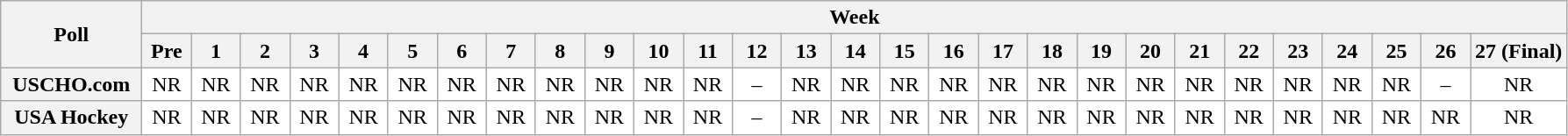<table class="wikitable" style="white-space:nowrap;">
<tr>
<th scope="col" width="100" rowspan="2">Poll</th>
<th colspan="28">Week</th>
</tr>
<tr>
<th scope="col" width="30">Pre</th>
<th scope="col" width="30">1</th>
<th scope="col" width="30">2</th>
<th scope="col" width="30">3</th>
<th scope="col" width="30">4</th>
<th scope="col" width="30">5</th>
<th scope="col" width="30">6</th>
<th scope="col" width="30">7</th>
<th scope="col" width="30">8</th>
<th scope="col" width="30">9</th>
<th scope="col" width="30">10</th>
<th scope="col" width="30">11</th>
<th scope="col" width="30">12</th>
<th scope="col" width="30">13</th>
<th scope="col" width="30">14</th>
<th scope="col" width="30">15</th>
<th scope="col" width="30">16</th>
<th scope="col" width="30">17</th>
<th scope="col" width="30">18</th>
<th scope="col" width="30">19</th>
<th scope="col" width="30">20</th>
<th scope="col" width="30">21</th>
<th scope="col" width="30">22</th>
<th scope="col" width="30">23</th>
<th scope="col" width="30">24</th>
<th scope="col" width="30">25</th>
<th scope="col" width="30">26</th>
<th scope="col" width="30">27 (Final)</th>
</tr>
<tr style="text-align:center;">
<th>USCHO.com</th>
<td bgcolor=FFFFFF>NR</td>
<td bgcolor=FFFFFF>NR</td>
<td bgcolor=FFFFFF>NR</td>
<td bgcolor=FFFFFF>NR</td>
<td bgcolor=FFFFFF>NR</td>
<td bgcolor=FFFFFF>NR</td>
<td bgcolor=FFFFFF>NR</td>
<td bgcolor=FFFFFF>NR</td>
<td bgcolor=FFFFFF>NR</td>
<td bgcolor=FFFFFF>NR</td>
<td bgcolor=FFFFFF>NR</td>
<td bgcolor=FFFFFF>NR</td>
<td bgcolor=FFFFFF>–</td>
<td bgcolor=FFFFFF>NR</td>
<td bgcolor=FFFFFF>NR</td>
<td bgcolor=FFFFFF>NR</td>
<td bgcolor=FFFFFF>NR</td>
<td bgcolor=FFFFFF>NR</td>
<td bgcolor=FFFFFF>NR</td>
<td bgcolor=FFFFFF>NR</td>
<td bgcolor=FFFFFF>NR</td>
<td bgcolor=FFFFFF>NR</td>
<td bgcolor=FFFFFF>NR</td>
<td bgcolor=FFFFFF>NR</td>
<td bgcolor=FFFFFF>NR</td>
<td bgcolor=FFFFFF>NR</td>
<td bgcolor=FFFFFF>–</td>
<td bgcolor=FFFFFF>NR</td>
</tr>
<tr style="text-align:center;">
<th>USA Hockey</th>
<td bgcolor=FFFFFF>NR</td>
<td bgcolor=FFFFFF>NR</td>
<td bgcolor=FFFFFF>NR</td>
<td bgcolor=FFFFFF>NR</td>
<td bgcolor=FFFFFF>NR</td>
<td bgcolor=FFFFFF>NR</td>
<td bgcolor=FFFFFF>NR</td>
<td bgcolor=FFFFFF>NR</td>
<td bgcolor=FFFFFF>NR</td>
<td bgcolor=FFFFFF>NR</td>
<td bgcolor=FFFFFF>NR</td>
<td bgcolor=FFFFFF>NR</td>
<td bgcolor=FFFFFF>–</td>
<td bgcolor=FFFFFF>NR</td>
<td bgcolor=FFFFFF>NR</td>
<td bgcolor=FFFFFF>NR</td>
<td bgcolor=FFFFFF>NR</td>
<td bgcolor=FFFFFF>NR</td>
<td bgcolor=FFFFFF>NR</td>
<td bgcolor=FFFFFF>NR</td>
<td bgcolor=FFFFFF>NR</td>
<td bgcolor=FFFFFF>NR</td>
<td bgcolor=FFFFFF>NR</td>
<td bgcolor=FFFFFF>NR</td>
<td bgcolor=FFFFFF>NR</td>
<td bgcolor=FFFFFF>NR</td>
<td bgcolor=FFFFFF>NR</td>
<td bgcolor=FFFFFF>NR</td>
</tr>
</table>
